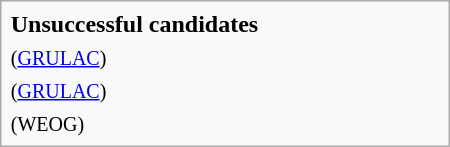<table class="infobox" style="width:300px;">
<tr>
<td><strong>Unsuccessful candidates</strong></td>
</tr>
<tr>
<td> <small>(<a href='#'>GRULAC</a>)</small></td>
</tr>
<tr>
<td> <small>(<a href='#'>GRULAC</a>)</small></td>
</tr>
<tr>
<td> <small>(WEOG)</small></td>
</tr>
</table>
